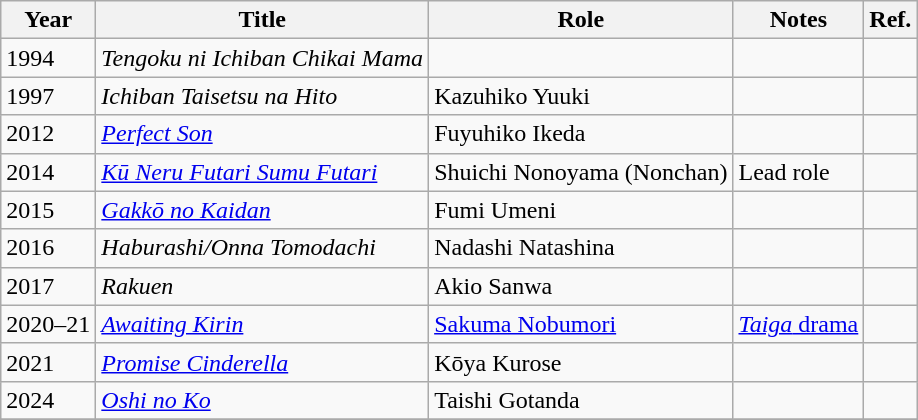<table class="wikitable">
<tr>
<th>Year</th>
<th>Title</th>
<th>Role</th>
<th>Notes</th>
<th>Ref.</th>
</tr>
<tr>
<td>1994</td>
<td><em>Tengoku ni Ichiban Chikai Mama</em></td>
<td></td>
<td></td>
<td></td>
</tr>
<tr>
<td>1997</td>
<td><em>Ichiban Taisetsu na Hito</em></td>
<td>Kazuhiko Yuuki</td>
<td></td>
<td></td>
</tr>
<tr>
<td>2012</td>
<td><em><a href='#'>Perfect Son</a></em></td>
<td>Fuyuhiko Ikeda</td>
<td></td>
<td></td>
</tr>
<tr>
<td>2014</td>
<td><em><a href='#'>Kū Neru Futari Sumu Futari</a></em></td>
<td>Shuichi Nonoyama (Nonchan)</td>
<td>Lead role</td>
<td></td>
</tr>
<tr>
<td>2015</td>
<td><em><a href='#'>Gakkō no Kaidan</a></em></td>
<td>Fumi Umeni</td>
<td></td>
<td></td>
</tr>
<tr>
<td>2016</td>
<td><em>Haburashi/Onna Tomodachi</em></td>
<td>Nadashi Natashina</td>
<td></td>
<td></td>
</tr>
<tr>
<td>2017</td>
<td><em>Rakuen</em></td>
<td>Akio Sanwa</td>
<td></td>
<td></td>
</tr>
<tr>
<td>2020–21</td>
<td><em><a href='#'>Awaiting Kirin</a></em></td>
<td><a href='#'>Sakuma Nobumori</a></td>
<td><a href='#'><em>Taiga</em> drama</a></td>
<td></td>
</tr>
<tr>
<td>2021</td>
<td><em><a href='#'>Promise Cinderella</a></em></td>
<td>Kōya Kurose</td>
<td></td>
<td></td>
</tr>
<tr>
<td>2024</td>
<td><em><a href='#'>Oshi no Ko</a></em></td>
<td>Taishi Gotanda</td>
<td></td>
<td></td>
</tr>
<tr>
</tr>
</table>
